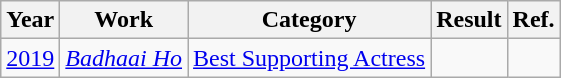<table class="wikitable sortable">
<tr>
<th>Year</th>
<th>Work</th>
<th>Category</th>
<th>Result</th>
<th>Ref.</th>
</tr>
<tr>
<td><a href='#'>2019</a></td>
<td><em><a href='#'>Badhaai Ho</a></em></td>
<td rowspan="5"><a href='#'>Best Supporting Actress</a></td>
<td></td>
<td></td>
</tr>
</table>
